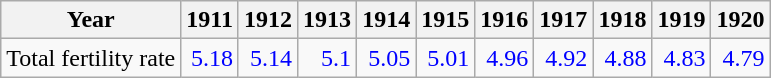<table class="wikitable " style="text-align:right">
<tr>
<th>Year</th>
<th>1911</th>
<th>1912</th>
<th>1913</th>
<th>1914</th>
<th>1915</th>
<th>1916</th>
<th>1917</th>
<th>1918</th>
<th>1919</th>
<th>1920</th>
</tr>
<tr>
<td align="left">Total fertility rate</td>
<td style="text-align:right; color:blue;">5.18</td>
<td style="text-align:right; color:blue;">5.14</td>
<td style="text-align:right; color:blue;">5.1</td>
<td style="text-align:right; color:blue;">5.05</td>
<td style="text-align:right; color:blue;">5.01</td>
<td style="text-align:right; color:blue;">4.96</td>
<td style="text-align:right; color:blue;">4.92</td>
<td style="text-align:right; color:blue;">4.88</td>
<td style="text-align:right; color:blue;">4.83</td>
<td style="text-align:right; color:blue;">4.79</td>
</tr>
</table>
